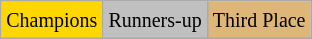<table class="wikitable">
<tr>
<td bgcolor="gold"><small>Champions</small></td>
<td style="background:silver;"><small>Runners-up</small></td>
<td style="background:#deb678;"><small>Third Place</small></td>
</tr>
</table>
